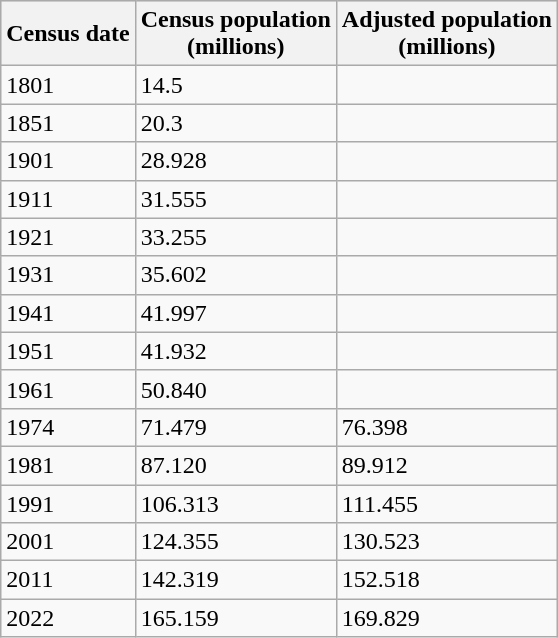<table class="wikitable sortable static-row-numbers static-row-header-text">
<tr bgcolor="#e0e0e0">
<th>Census date</th>
<th>Census population <br> (millions)</th>
<th>Adjusted population  <br>(millions)</th>
</tr>
<tr>
<td>1801</td>
<td>14.5</td>
<td></td>
</tr>
<tr>
<td>1851</td>
<td>20.3</td>
<td></td>
</tr>
<tr>
<td>1901</td>
<td>28.928</td>
<td></td>
</tr>
<tr>
<td>1911</td>
<td>31.555</td>
<td></td>
</tr>
<tr>
<td>1921</td>
<td>33.255</td>
<td></td>
</tr>
<tr>
<td>1931</td>
<td>35.602</td>
<td></td>
</tr>
<tr>
<td>1941</td>
<td>41.997</td>
<td></td>
</tr>
<tr>
<td>1951</td>
<td>41.932</td>
<td></td>
</tr>
<tr>
<td>1961</td>
<td>50.840</td>
<td></td>
</tr>
<tr>
<td>1974</td>
<td>71.479</td>
<td>76.398</td>
</tr>
<tr>
<td>1981</td>
<td>87.120</td>
<td>89.912</td>
</tr>
<tr>
<td>1991</td>
<td>106.313</td>
<td>111.455</td>
</tr>
<tr>
<td>2001</td>
<td>124.355</td>
<td>130.523</td>
</tr>
<tr>
<td>2011</td>
<td>142.319</td>
<td>152.518</td>
</tr>
<tr>
<td>2022</td>
<td>165.159</td>
<td>169.829</td>
</tr>
</table>
